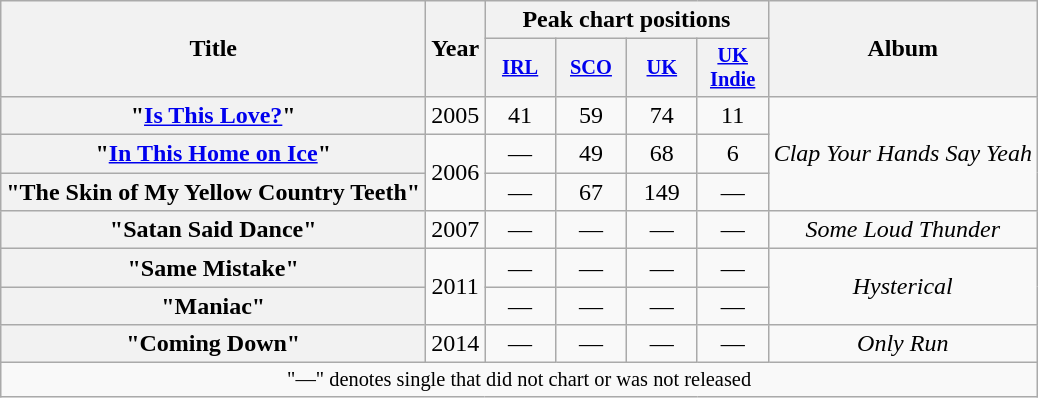<table class="wikitable plainrowheaders" style="text-align:center;">
<tr>
<th scope="col" rowspan="2">Title</th>
<th scope="col" rowspan="2">Year</th>
<th scope="col" colspan="4">Peak chart positions</th>
<th scope="col" rowspan="2">Album</th>
</tr>
<tr>
<th style="width:3em;font-size:85%;"><a href='#'>IRL</a><br></th>
<th style="width:3em;font-size:85%;"><a href='#'>SCO</a><br></th>
<th style="width:3em;font-size:85%;"><a href='#'>UK</a><br></th>
<th style="width:3em;font-size:85%;"><a href='#'>UK<br>Indie</a><br></th>
</tr>
<tr>
<th scope="row">"<a href='#'>Is This Love?</a>"</th>
<td>2005</td>
<td>41</td>
<td>59</td>
<td>74</td>
<td>11</td>
<td rowspan="3"><em>Clap Your Hands Say Yeah</em></td>
</tr>
<tr>
<th scope="row">"<a href='#'>In This Home on Ice</a>"</th>
<td rowspan="2">2006</td>
<td>—</td>
<td>49</td>
<td>68</td>
<td>6</td>
</tr>
<tr>
<th scope="row">"The Skin of My Yellow Country Teeth"</th>
<td>—</td>
<td>67</td>
<td>149</td>
<td>—</td>
</tr>
<tr>
<th scope="row">"Satan Said Dance"</th>
<td>2007</td>
<td>—</td>
<td>—</td>
<td>—</td>
<td>—</td>
<td><em>Some Loud Thunder</em></td>
</tr>
<tr>
<th scope="row">"Same Mistake"</th>
<td rowspan="2">2011</td>
<td>—</td>
<td>—</td>
<td>—</td>
<td>—</td>
<td rowspan="2"><em>Hysterical</em></td>
</tr>
<tr>
<th scope="row">"Maniac"</th>
<td>—</td>
<td>—</td>
<td>—</td>
<td>—</td>
</tr>
<tr>
<th scope="row">"Coming Down"</th>
<td>2014</td>
<td>—</td>
<td>—</td>
<td>—</td>
<td>—</td>
<td><em>Only Run</em></td>
</tr>
<tr>
<td colspan="8" style="text-align:center; font-size:85%;">"—" denotes single that did not chart or was not released</td>
</tr>
</table>
